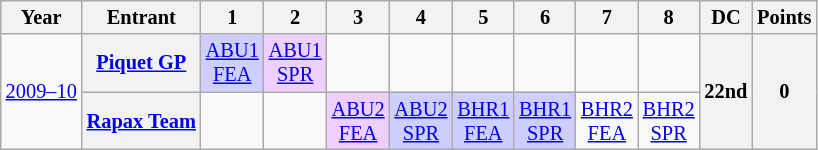<table class="wikitable" style="text-align:center; font-size:85%">
<tr>
<th>Year</th>
<th>Entrant</th>
<th>1</th>
<th>2</th>
<th>3</th>
<th>4</th>
<th>5</th>
<th>6</th>
<th>7</th>
<th>8</th>
<th>DC</th>
<th>Points</th>
</tr>
<tr>
<td rowspan=2 nowrap><a href='#'>2009–10</a></td>
<th nowrap><a href='#'>Piquet GP</a></th>
<td style="background:#CFCFFF;"><a href='#'>ABU1<br>FEA</a><br></td>
<td style="background:#EFCFFF;"><a href='#'>ABU1<br>SPR</a><br></td>
<td></td>
<td></td>
<td></td>
<td></td>
<td></td>
<td></td>
<th rowspan=2>22nd</th>
<th rowspan=2>0</th>
</tr>
<tr>
<th nowrap><a href='#'>Rapax Team</a></th>
<td></td>
<td></td>
<td style="background:#EFCFFF;"><a href='#'>ABU2<br>FEA</a><br></td>
<td style="background:#CFCFFF;"><a href='#'>ABU2<br>SPR</a><br></td>
<td style="background:#CFCFFF;"><a href='#'>BHR1<br>FEA</a><br></td>
<td style="background:#CFCFFF;"><a href='#'>BHR1<br>SPR</a><br></td>
<td><a href='#'>BHR2<br>FEA</a></td>
<td><a href='#'>BHR2<br>SPR</a></td>
</tr>
</table>
